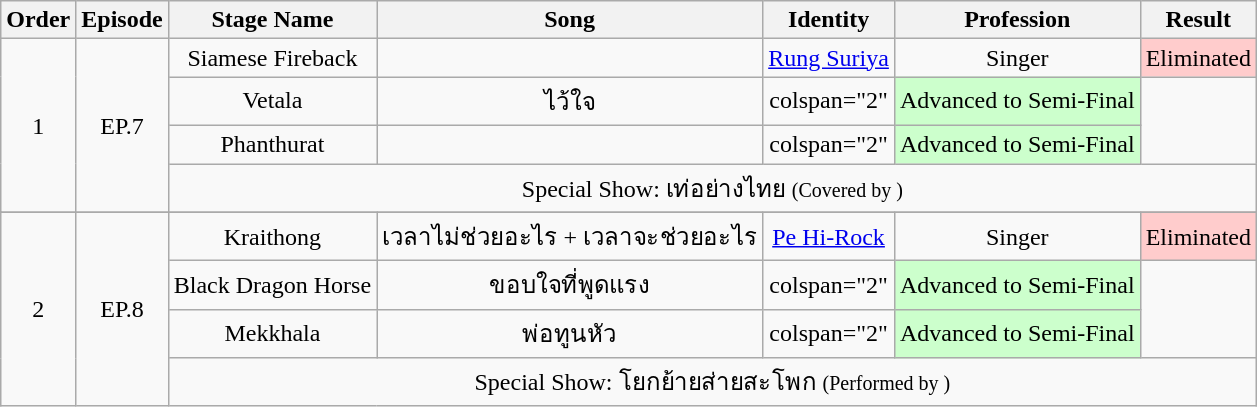<table class="wikitable" style="text-align:center">
<tr>
<th>Order</th>
<th>Episode</th>
<th>Stage Name</th>
<th>Song</th>
<th>Identity</th>
<th>Profession</th>
<th>Result</th>
</tr>
<tr>
<td rowspan="4">1</td>
<td rowspan="4">EP.7</td>
<td>Siamese Fireback</td>
<td></td>
<td><a href='#'>Rung Suriya</a></td>
<td>Singer</td>
<td style="text-align:center; background:#ffcccc;">Eliminated</td>
</tr>
<tr>
<td>Vetala</td>
<td>ไว้ใจ</td>
<td>colspan="2"  </td>
<td style="text-align:center; background:#ccffcc;">Advanced to Semi-Final</td>
</tr>
<tr>
<td>Phanthurat</td>
<td></td>
<td>colspan="2"  </td>
<td style="text-align:center; background:#ccffcc;">Advanced to Semi-Final</td>
</tr>
<tr>
<td colspan="5">Special Show: เท่อย่างไทย <small>(Covered by )</small></td>
</tr>
<tr>
</tr>
<tr>
</tr>
<tr>
</tr>
<tr>
</tr>
<tr>
<td rowspan="4">2</td>
<td rowspan="4">EP.8</td>
<td>Kraithong</td>
<td>เวลาไม่ช่วยอะไร + เวลาจะช่วยอะไร</td>
<td><a href='#'>Pe Hi-Rock</a></td>
<td>Singer</td>
<td style="text-align:center; background:#ffcccc;">Eliminated</td>
</tr>
<tr>
<td>Black Dragon Horse</td>
<td>ขอบใจที่พูดแรง</td>
<td>colspan="2"  </td>
<td style="text-align:center; background:#ccffcc;">Advanced to Semi-Final</td>
</tr>
<tr>
<td>Mekkhala</td>
<td>พ่อทูนหัว</td>
<td>colspan="2"  </td>
<td style="text-align:center; background:#ccffcc;">Advanced to Semi-Final</td>
</tr>
<tr>
<td colspan="5">Special Show: โยกย้ายส่ายสะโพก <small>(Performed by )</small></td>
</tr>
</table>
